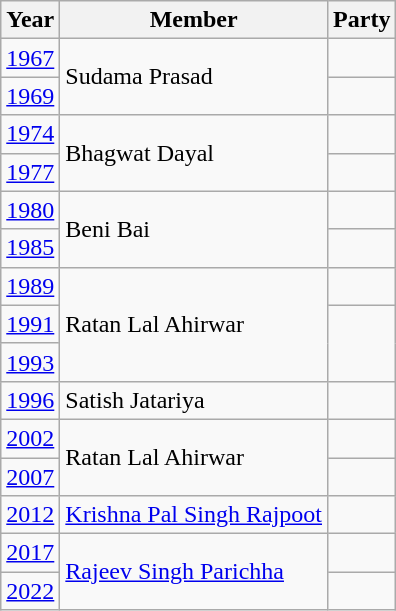<table class="wikitable">
<tr>
<th>Year</th>
<th>Member</th>
<th colspan="2">Party</th>
</tr>
<tr>
<td><a href='#'>1967</a></td>
<td rowspan="2">Sudama Prasad</td>
<td></td>
</tr>
<tr>
<td><a href='#'>1969</a></td>
</tr>
<tr>
<td><a href='#'>1974</a></td>
<td rowspan="2">Bhagwat Dayal</td>
<td></td>
</tr>
<tr>
<td><a href='#'>1977</a></td>
<td></td>
</tr>
<tr>
<td><a href='#'>1980</a></td>
<td rowspan="2">Beni Bai</td>
<td></td>
</tr>
<tr>
<td><a href='#'>1985</a></td>
<td></td>
</tr>
<tr>
<td><a href='#'>1989</a></td>
<td rowspan="3">Ratan Lal Ahirwar</td>
<td></td>
</tr>
<tr>
<td><a href='#'>1991</a></td>
</tr>
<tr>
<td><a href='#'>1993</a></td>
</tr>
<tr>
<td><a href='#'>1996</a></td>
<td>Satish Jatariya</td>
<td></td>
</tr>
<tr>
<td><a href='#'>2002</a></td>
<td rowspan="2">Ratan Lal Ahirwar</td>
<td></td>
</tr>
<tr>
<td><a href='#'>2007</a></td>
<td></td>
</tr>
<tr>
<td><a href='#'>2012</a></td>
<td><a href='#'>Krishna Pal Singh Rajpoot</a></td>
</tr>
<tr>
<td><a href='#'>2017</a></td>
<td rowspan="2"><a href='#'>Rajeev Singh Parichha</a></td>
<td></td>
</tr>
<tr>
<td><a href='#'>2022</a></td>
</tr>
</table>
